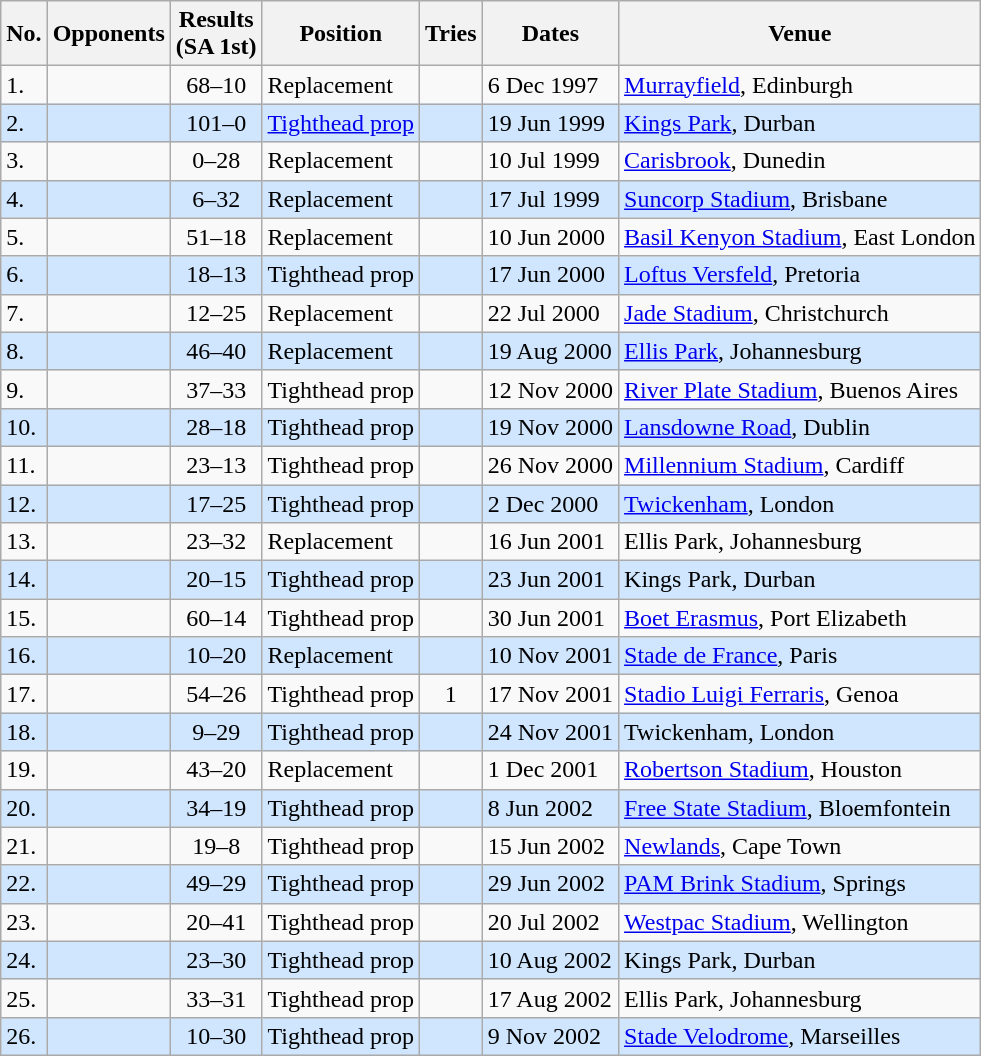<table class="wikitable sortable">
<tr>
<th>No.</th>
<th>Opponents</th>
<th>Results<br>(SA 1st)</th>
<th>Position</th>
<th>Tries</th>
<th>Dates</th>
<th>Venue</th>
</tr>
<tr>
<td>1.</td>
<td></td>
<td align="center">68–10</td>
<td>Replacement</td>
<td></td>
<td>6 Dec 1997</td>
<td><a href='#'>Murrayfield</a>, Edinburgh</td>
</tr>
<tr style="background: #D0E6FF;">
<td>2.</td>
<td></td>
<td align="center">101–0</td>
<td><a href='#'>Tighthead prop</a></td>
<td></td>
<td>19 Jun 1999</td>
<td><a href='#'>Kings Park</a>, Durban</td>
</tr>
<tr>
<td>3.</td>
<td></td>
<td align="center">0–28</td>
<td>Replacement</td>
<td></td>
<td>10 Jul 1999</td>
<td><a href='#'>Carisbrook</a>, Dunedin</td>
</tr>
<tr style="background: #D0E6FF;">
<td>4.</td>
<td></td>
<td align="center">6–32</td>
<td>Replacement</td>
<td></td>
<td>17 Jul 1999</td>
<td><a href='#'>Suncorp Stadium</a>, Brisbane</td>
</tr>
<tr>
<td>5.</td>
<td></td>
<td align="center">51–18</td>
<td>Replacement</td>
<td></td>
<td>10 Jun 2000</td>
<td><a href='#'>Basil Kenyon Stadium</a>, East London</td>
</tr>
<tr style="background: #D0E6FF;">
<td>6.</td>
<td></td>
<td align="center">18–13</td>
<td>Tighthead prop</td>
<td></td>
<td>17 Jun 2000</td>
<td><a href='#'>Loftus Versfeld</a>, Pretoria</td>
</tr>
<tr>
<td>7.</td>
<td></td>
<td align="center">12–25</td>
<td>Replacement</td>
<td></td>
<td>22 Jul 2000</td>
<td><a href='#'>Jade Stadium</a>, Christchurch</td>
</tr>
<tr style="background: #D0E6FF;">
<td>8.</td>
<td></td>
<td align="center">46–40</td>
<td>Replacement</td>
<td></td>
<td>19 Aug 2000</td>
<td><a href='#'>Ellis Park</a>, Johannesburg</td>
</tr>
<tr>
<td>9.</td>
<td></td>
<td align="center">37–33</td>
<td>Tighthead prop</td>
<td></td>
<td>12 Nov 2000</td>
<td><a href='#'>River Plate Stadium</a>, Buenos Aires</td>
</tr>
<tr style="background: #D0E6FF;">
<td>10.</td>
<td></td>
<td align="center">28–18</td>
<td>Tighthead prop</td>
<td></td>
<td>19 Nov 2000</td>
<td><a href='#'>Lansdowne Road</a>, Dublin</td>
</tr>
<tr>
<td>11.</td>
<td></td>
<td align="center">23–13</td>
<td>Tighthead prop</td>
<td></td>
<td>26 Nov 2000</td>
<td><a href='#'>Millennium Stadium</a>, Cardiff</td>
</tr>
<tr style="background: #D0E6FF;">
<td>12.</td>
<td></td>
<td align="center">17–25</td>
<td>Tighthead prop</td>
<td></td>
<td>2 Dec 2000</td>
<td><a href='#'>Twickenham</a>, London</td>
</tr>
<tr>
<td>13.</td>
<td></td>
<td align="center">23–32</td>
<td>Replacement</td>
<td></td>
<td>16 Jun 2001</td>
<td>Ellis Park, Johannesburg</td>
</tr>
<tr style="background: #D0E6FF;">
<td>14.</td>
<td></td>
<td align="center">20–15</td>
<td>Tighthead prop</td>
<td></td>
<td>23 Jun 2001</td>
<td>Kings Park, Durban</td>
</tr>
<tr>
<td>15.</td>
<td></td>
<td align="center">60–14</td>
<td>Tighthead prop</td>
<td></td>
<td>30 Jun 2001</td>
<td><a href='#'>Boet Erasmus</a>, Port Elizabeth</td>
</tr>
<tr style="background: #D0E6FF;">
<td>16.</td>
<td></td>
<td align="center">10–20</td>
<td>Replacement</td>
<td></td>
<td>10 Nov 2001</td>
<td><a href='#'>Stade de France</a>, Paris</td>
</tr>
<tr>
<td>17.</td>
<td></td>
<td align="center">54–26</td>
<td>Tighthead prop</td>
<td align="center">1</td>
<td>17 Nov 2001</td>
<td><a href='#'>Stadio Luigi Ferraris</a>, Genoa</td>
</tr>
<tr style="background: #D0E6FF;">
<td>18.</td>
<td></td>
<td align="center">9–29</td>
<td>Tighthead prop</td>
<td></td>
<td>24 Nov 2001</td>
<td>Twickenham, London</td>
</tr>
<tr>
<td>19.</td>
<td></td>
<td align="center">43–20</td>
<td>Replacement</td>
<td></td>
<td>1 Dec 2001</td>
<td><a href='#'>Robertson Stadium</a>, Houston</td>
</tr>
<tr style="background: #D0E6FF;">
<td>20.</td>
<td></td>
<td align="center">34–19</td>
<td>Tighthead prop</td>
<td></td>
<td>8 Jun 2002</td>
<td><a href='#'>Free State Stadium</a>, Bloemfontein</td>
</tr>
<tr>
<td>21.</td>
<td></td>
<td align="center">19–8</td>
<td>Tighthead prop</td>
<td></td>
<td>15 Jun 2002</td>
<td><a href='#'>Newlands</a>, Cape Town</td>
</tr>
<tr style="background: #D0E6FF;">
<td>22.</td>
<td></td>
<td align="center">49–29</td>
<td>Tighthead prop</td>
<td></td>
<td>29 Jun 2002</td>
<td><a href='#'>PAM Brink Stadium</a>, Springs</td>
</tr>
<tr>
<td>23.</td>
<td></td>
<td align="center">20–41</td>
<td>Tighthead prop</td>
<td></td>
<td>20 Jul 2002</td>
<td><a href='#'>Westpac Stadium</a>, Wellington</td>
</tr>
<tr style="background: #D0E6FF;">
<td>24.</td>
<td></td>
<td align="center">23–30</td>
<td>Tighthead prop</td>
<td></td>
<td>10 Aug 2002</td>
<td>Kings Park, Durban</td>
</tr>
<tr>
<td>25.</td>
<td></td>
<td align="center">33–31</td>
<td>Tighthead prop</td>
<td></td>
<td>17 Aug 2002</td>
<td>Ellis Park, Johannesburg</td>
</tr>
<tr style="background: #D0E6FF;">
<td>26.</td>
<td></td>
<td align="center">10–30</td>
<td>Tighthead prop</td>
<td></td>
<td>9 Nov 2002</td>
<td><a href='#'>Stade Velodrome</a>, Marseilles</td>
</tr>
</table>
